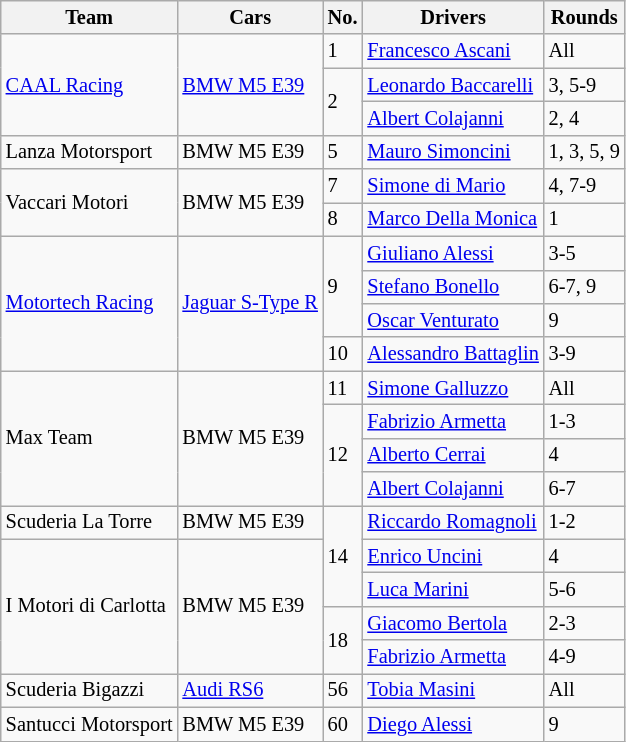<table class="wikitable sortable" style="font-size: 85%;">
<tr>
<th>Team</th>
<th>Cars</th>
<th>No.</th>
<th>Drivers</th>
<th>Rounds</th>
</tr>
<tr>
<td rowspan=3> <a href='#'>CAAL Racing</a></td>
<td rowspan=3><a href='#'>BMW M5 E39</a></td>
<td>1</td>
<td> <a href='#'>Francesco Ascani</a></td>
<td>All</td>
</tr>
<tr>
<td rowspan=2>2</td>
<td> <a href='#'>Leonardo Baccarelli</a></td>
<td>3, 5-9</td>
</tr>
<tr>
<td> <a href='#'>Albert Colajanni</a></td>
<td>2, 4</td>
</tr>
<tr>
<td> Lanza Motorsport</td>
<td>BMW M5 E39</td>
<td>5</td>
<td> <a href='#'>Mauro Simoncini</a></td>
<td>1, 3, 5, 9</td>
</tr>
<tr>
<td rowspan=2> Vaccari Motori</td>
<td rowspan=2>BMW M5 E39</td>
<td>7</td>
<td> <a href='#'>Simone di Mario</a></td>
<td>4, 7-9</td>
</tr>
<tr>
<td>8</td>
<td> <a href='#'>Marco Della Monica</a></td>
<td>1</td>
</tr>
<tr>
<td rowspan=4> <a href='#'>Motortech Racing</a></td>
<td rowspan=4><a href='#'>Jaguar S-Type R</a></td>
<td rowspan=3>9</td>
<td> <a href='#'>Giuliano Alessi</a></td>
<td>3-5</td>
</tr>
<tr>
<td> <a href='#'>Stefano Bonello</a></td>
<td>6-7, 9</td>
</tr>
<tr>
<td> <a href='#'>Oscar Venturato</a></td>
<td>9</td>
</tr>
<tr>
<td>10</td>
<td> <a href='#'>Alessandro Battaglin</a></td>
<td>3-9</td>
</tr>
<tr>
<td rowspan=4> Max Team</td>
<td rowspan=4>BMW M5 E39</td>
<td>11</td>
<td> <a href='#'>Simone Galluzzo</a></td>
<td>All</td>
</tr>
<tr>
<td rowspan=3>12</td>
<td> <a href='#'>Fabrizio Armetta</a></td>
<td>1-3</td>
</tr>
<tr>
<td> <a href='#'>Alberto Cerrai</a></td>
<td>4</td>
</tr>
<tr>
<td> <a href='#'>Albert Colajanni</a></td>
<td>6-7</td>
</tr>
<tr>
<td> Scuderia La Torre</td>
<td>BMW M5 E39</td>
<td rowspan=3>14</td>
<td> <a href='#'>Riccardo Romagnoli</a></td>
<td>1-2</td>
</tr>
<tr>
<td rowspan=4> I Motori di Carlotta</td>
<td rowspan=4>BMW M5 E39</td>
<td> <a href='#'>Enrico Uncini</a></td>
<td>4</td>
</tr>
<tr>
<td> <a href='#'>Luca Marini</a></td>
<td>5-6</td>
</tr>
<tr>
<td rowspan=2>18</td>
<td> <a href='#'>Giacomo Bertola</a></td>
<td>2-3</td>
</tr>
<tr>
<td> <a href='#'>Fabrizio Armetta</a></td>
<td>4-9</td>
</tr>
<tr>
<td> Scuderia Bigazzi</td>
<td><a href='#'>Audi RS6</a></td>
<td>56</td>
<td> <a href='#'>Tobia Masini</a></td>
<td>All</td>
</tr>
<tr>
<td> Santucci Motorsport</td>
<td>BMW M5 E39</td>
<td>60</td>
<td> <a href='#'>Diego Alessi</a></td>
<td>9</td>
</tr>
</table>
